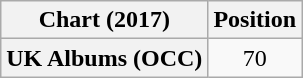<table class="wikitable plainrowheaders" style="text-align:center">
<tr>
<th>Chart (2017)</th>
<th>Position</th>
</tr>
<tr>
<th scope="row">UK Albums (OCC)</th>
<td>70</td>
</tr>
</table>
